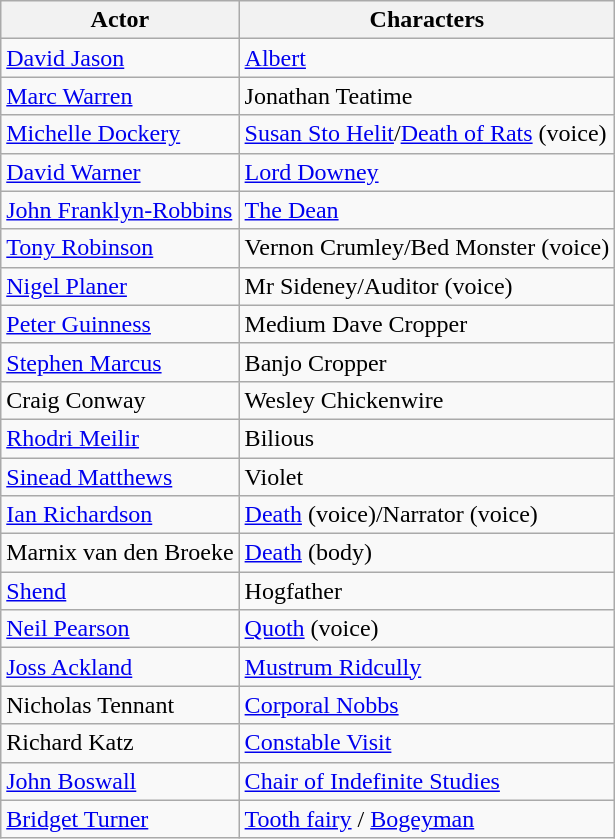<table class="wikitable">
<tr>
<th>Actor</th>
<th>Characters</th>
</tr>
<tr>
<td><a href='#'>David Jason</a></td>
<td><a href='#'>Albert</a></td>
</tr>
<tr>
<td><a href='#'>Marc Warren</a></td>
<td>Jonathan Teatime</td>
</tr>
<tr>
<td><a href='#'>Michelle Dockery</a></td>
<td><a href='#'>Susan Sto Helit</a>/<a href='#'>Death of Rats</a> (voice)</td>
</tr>
<tr>
<td><a href='#'>David Warner</a></td>
<td><a href='#'>Lord Downey</a></td>
</tr>
<tr>
<td><a href='#'>John Franklyn-Robbins</a></td>
<td><a href='#'>The Dean</a></td>
</tr>
<tr>
<td><a href='#'>Tony Robinson</a></td>
<td>Vernon Crumley/Bed Monster (voice)</td>
</tr>
<tr>
<td><a href='#'>Nigel Planer</a></td>
<td>Mr Sideney/Auditor (voice)</td>
</tr>
<tr>
<td><a href='#'>Peter Guinness</a></td>
<td>Medium Dave Cropper</td>
</tr>
<tr>
<td><a href='#'>Stephen Marcus</a></td>
<td>Banjo Cropper</td>
</tr>
<tr>
<td>Craig Conway</td>
<td>Wesley Chickenwire</td>
</tr>
<tr>
<td><a href='#'>Rhodri Meilir</a></td>
<td>Bilious</td>
</tr>
<tr>
<td><a href='#'>Sinead Matthews</a></td>
<td>Violet</td>
</tr>
<tr>
<td><a href='#'>Ian Richardson</a></td>
<td><a href='#'>Death</a> (voice)/Narrator (voice)</td>
</tr>
<tr>
<td>Marnix van den Broeke</td>
<td><a href='#'>Death</a> (body)</td>
</tr>
<tr>
<td><a href='#'>Shend</a></td>
<td>Hogfather</td>
</tr>
<tr>
<td><a href='#'>Neil Pearson</a></td>
<td><a href='#'>Quoth</a> (voice)</td>
</tr>
<tr>
<td><a href='#'>Joss Ackland</a></td>
<td><a href='#'>Mustrum Ridcully</a></td>
</tr>
<tr>
<td>Nicholas Tennant</td>
<td><a href='#'>Corporal Nobbs</a></td>
</tr>
<tr>
<td>Richard Katz</td>
<td><a href='#'>Constable Visit</a></td>
</tr>
<tr>
<td><a href='#'>John Boswall</a></td>
<td><a href='#'>Chair of Indefinite Studies</a></td>
</tr>
<tr>
<td><a href='#'>Bridget Turner</a></td>
<td><a href='#'>Tooth fairy</a> / <a href='#'>Bogeyman</a></td>
</tr>
</table>
